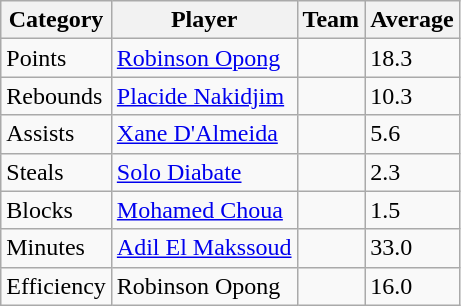<table class=wikitable>
<tr>
<th>Category</th>
<th>Player</th>
<th>Team</th>
<th>Average</th>
</tr>
<tr>
<td>Points</td>
<td><a href='#'>Robinson Opong</a></td>
<td></td>
<td>18.3</td>
</tr>
<tr>
<td>Rebounds</td>
<td><a href='#'>Placide Nakidjim</a></td>
<td></td>
<td>10.3</td>
</tr>
<tr>
<td>Assists</td>
<td><a href='#'>Xane D'Almeida</a></td>
<td></td>
<td>5.6</td>
</tr>
<tr>
<td>Steals</td>
<td><a href='#'>Solo Diabate</a></td>
<td></td>
<td>2.3</td>
</tr>
<tr>
<td>Blocks</td>
<td><a href='#'>Mohamed Choua</a></td>
<td></td>
<td>1.5</td>
</tr>
<tr>
<td>Minutes</td>
<td><a href='#'>Adil El Makssoud</a></td>
<td></td>
<td>33.0</td>
</tr>
<tr>
<td>Efficiency</td>
<td>Robinson Opong</td>
<td></td>
<td>16.0</td>
</tr>
</table>
